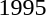<table>
<tr>
<td>1995</td>
<td></td>
<td></td>
<td></td>
</tr>
</table>
